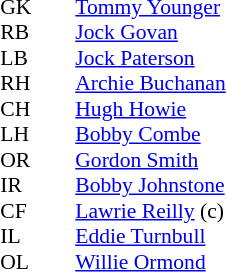<table cellspacing="0" cellpadding="0" style="font-size:90%; margin:0.2em auto;">
<tr>
<th width="25"></th>
<th width="25"></th>
</tr>
<tr>
<td>GK</td>
<td></td>
<td><a href='#'>Tommy Younger</a></td>
</tr>
<tr>
<td>RB</td>
<td></td>
<td><a href='#'>Jock Govan</a></td>
</tr>
<tr>
<td>LB</td>
<td></td>
<td><a href='#'>Jock Paterson</a></td>
</tr>
<tr>
<td>RH</td>
<td></td>
<td><a href='#'>Archie Buchanan</a></td>
</tr>
<tr>
<td>CH</td>
<td></td>
<td><a href='#'>Hugh Howie</a></td>
</tr>
<tr>
<td>LH</td>
<td></td>
<td><a href='#'>Bobby Combe</a></td>
</tr>
<tr>
<td>OR</td>
<td></td>
<td><a href='#'>Gordon Smith</a></td>
</tr>
<tr>
<td>IR</td>
<td></td>
<td><a href='#'>Bobby Johnstone</a></td>
</tr>
<tr>
<td>CF</td>
<td></td>
<td><a href='#'>Lawrie Reilly</a> (c)</td>
</tr>
<tr>
<td>IL</td>
<td></td>
<td><a href='#'>Eddie Turnbull</a></td>
</tr>
<tr>
<td>OL</td>
<td></td>
<td><a href='#'>Willie Ormond</a></td>
</tr>
</table>
